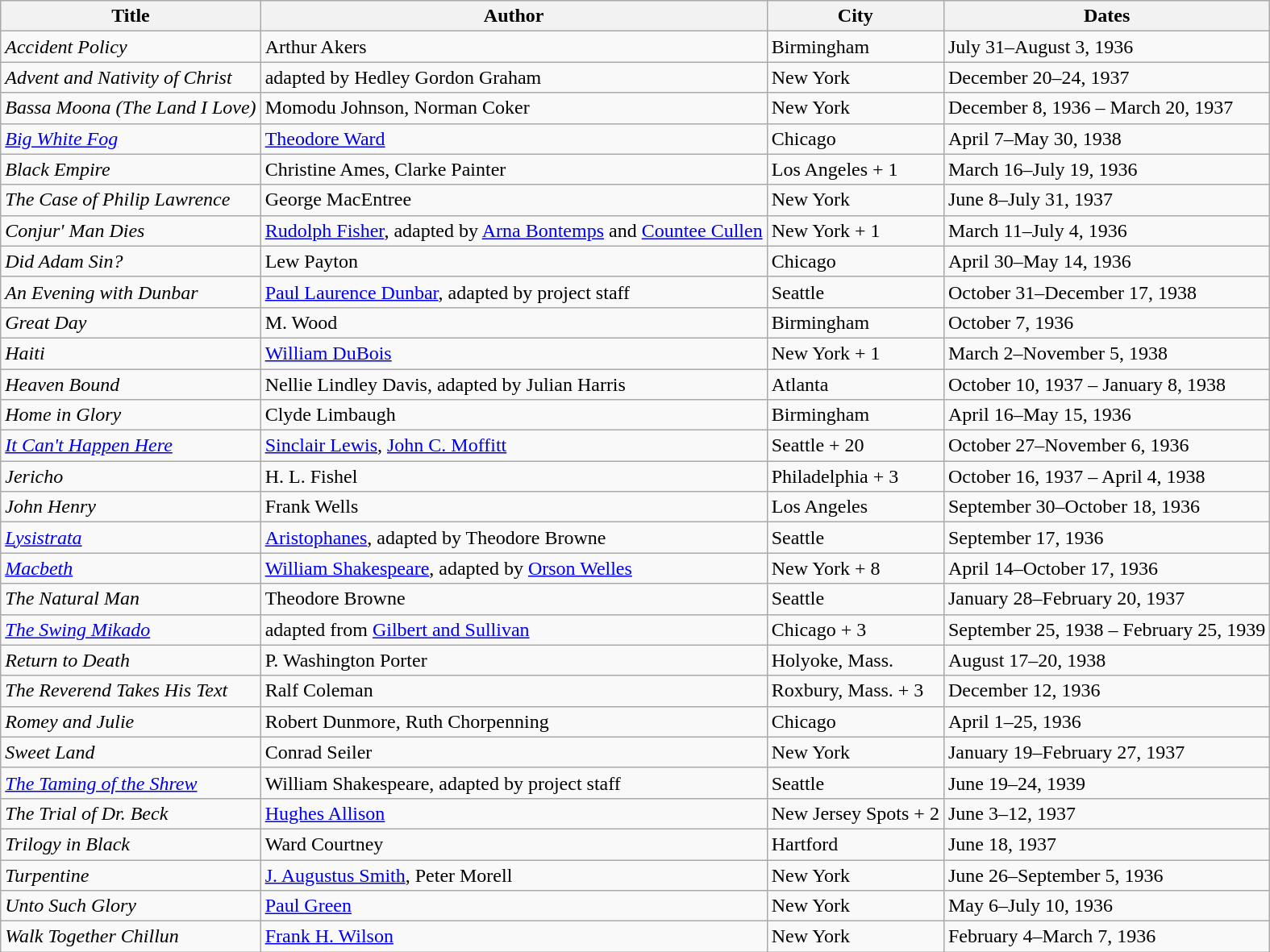<table class="wikitable">
<tr>
<th>Title</th>
<th>Author</th>
<th>City</th>
<th>Dates</th>
</tr>
<tr>
<td><em>Accident Policy</em></td>
<td>Arthur Akers</td>
<td>Birmingham</td>
<td>July 31–August 3, 1936</td>
</tr>
<tr>
<td><em>Advent and Nativity of Christ</em></td>
<td>adapted by Hedley Gordon Graham</td>
<td>New York</td>
<td>December 20–24, 1937</td>
</tr>
<tr>
<td><em>Bassa Moona (The Land I Love)</em></td>
<td>Momodu Johnson, Norman Coker</td>
<td>New York</td>
<td>December 8, 1936 – March 20, 1937</td>
</tr>
<tr>
<td><em><a href='#'>Big White Fog</a></em></td>
<td><a href='#'>Theodore Ward</a></td>
<td>Chicago</td>
<td>April 7–May 30, 1938</td>
</tr>
<tr>
<td><em>Black Empire</em></td>
<td>Christine Ames, Clarke Painter</td>
<td>Los Angeles + 1</td>
<td>March 16–July 19, 1936</td>
</tr>
<tr>
<td><em>The Case of Philip Lawrence</em></td>
<td>George MacEntree</td>
<td>New York</td>
<td>June 8–July 31, 1937</td>
</tr>
<tr>
<td><em>Conjur' Man Dies</em></td>
<td><a href='#'>Rudolph Fisher</a>, adapted by <a href='#'>Arna Bontemps</a> and <a href='#'>Countee Cullen</a></td>
<td>New York + 1</td>
<td>March 11–July 4, 1936</td>
</tr>
<tr>
<td><em>Did Adam Sin?</em></td>
<td>Lew Payton</td>
<td>Chicago</td>
<td>April 30–May 14, 1936</td>
</tr>
<tr>
<td><em>An Evening with Dunbar</em></td>
<td><a href='#'>Paul Laurence Dunbar</a>, adapted by project staff</td>
<td>Seattle</td>
<td>October 31–December 17, 1938</td>
</tr>
<tr>
<td><em>Great Day</em></td>
<td>M. Wood</td>
<td>Birmingham</td>
<td>October 7, 1936</td>
</tr>
<tr>
<td><em>Haiti</em></td>
<td><a href='#'>William DuBois</a></td>
<td>New York + 1</td>
<td>March 2–November 5, 1938</td>
</tr>
<tr>
<td><em>Heaven Bound</em></td>
<td>Nellie Lindley Davis, adapted by Julian Harris</td>
<td>Atlanta</td>
<td>October 10, 1937 – January 8, 1938</td>
</tr>
<tr>
<td><em>Home in Glory</em></td>
<td>Clyde Limbaugh</td>
<td>Birmingham</td>
<td>April 16–May 15, 1936</td>
</tr>
<tr>
<td><em><a href='#'>It Can't Happen Here</a></em></td>
<td><a href='#'>Sinclair Lewis</a>, <a href='#'>John C. Moffitt</a></td>
<td>Seattle + 20</td>
<td>October 27–November 6, 1936</td>
</tr>
<tr>
<td><em>Jericho</em></td>
<td>H. L. Fishel</td>
<td>Philadelphia + 3</td>
<td>October 16, 1937 – April 4, 1938</td>
</tr>
<tr>
<td><em>John Henry</em></td>
<td>Frank Wells</td>
<td>Los Angeles</td>
<td>September 30–October 18, 1936</td>
</tr>
<tr>
<td><em><a href='#'>Lysistrata</a></em></td>
<td><a href='#'>Aristophanes</a>, adapted by Theodore Browne</td>
<td>Seattle</td>
<td>September 17, 1936</td>
</tr>
<tr>
<td><em><a href='#'>Macbeth</a></em></td>
<td><a href='#'>William Shakespeare</a>, adapted by <a href='#'>Orson Welles</a></td>
<td>New York + 8</td>
<td>April 14–October 17, 1936</td>
</tr>
<tr>
<td><em>The Natural Man</em></td>
<td>Theodore Browne</td>
<td>Seattle</td>
<td>January 28–February 20, 1937</td>
</tr>
<tr>
<td><em><a href='#'>The Swing Mikado</a></em></td>
<td>adapted from <a href='#'>Gilbert and Sullivan</a></td>
<td>Chicago + 3</td>
<td>September 25, 1938 – February 25, 1939</td>
</tr>
<tr>
<td><em>Return to Death</em></td>
<td>P. Washington Porter</td>
<td>Holyoke, Mass.</td>
<td>August 17–20, 1938</td>
</tr>
<tr>
<td><em>The Reverend Takes His Text</em></td>
<td>Ralf Coleman</td>
<td>Roxbury, Mass. + 3</td>
<td>December 12, 1936</td>
</tr>
<tr>
<td><em>Romey and Julie</em></td>
<td>Robert Dunmore, Ruth Chorpenning</td>
<td>Chicago</td>
<td>April 1–25, 1936</td>
</tr>
<tr>
<td><em>Sweet Land</em></td>
<td>Conrad Seiler</td>
<td>New York</td>
<td>January 19–February 27, 1937</td>
</tr>
<tr>
<td><em><a href='#'>The Taming of the Shrew</a></em></td>
<td>William Shakespeare, adapted by project staff</td>
<td>Seattle</td>
<td>June 19–24, 1939</td>
</tr>
<tr>
<td><em>The Trial of Dr. Beck</em></td>
<td><a href='#'>Hughes Allison</a></td>
<td>New Jersey Spots + 2</td>
<td>June 3–12, 1937</td>
</tr>
<tr>
<td><em>Trilogy in Black</em></td>
<td>Ward Courtney</td>
<td>Hartford</td>
<td>June 18, 1937</td>
</tr>
<tr>
<td><em>Turpentine</em></td>
<td><a href='#'>J. Augustus Smith</a>, Peter Morell</td>
<td>New York</td>
<td>June 26–September 5, 1936</td>
</tr>
<tr>
<td><em>Unto Such Glory</em></td>
<td><a href='#'>Paul Green</a></td>
<td>New York</td>
<td>May 6–July 10, 1936</td>
</tr>
<tr>
<td><em>Walk Together Chillun</em></td>
<td><a href='#'>Frank H. Wilson</a></td>
<td>New York</td>
<td>February 4–March 7, 1936</td>
</tr>
</table>
